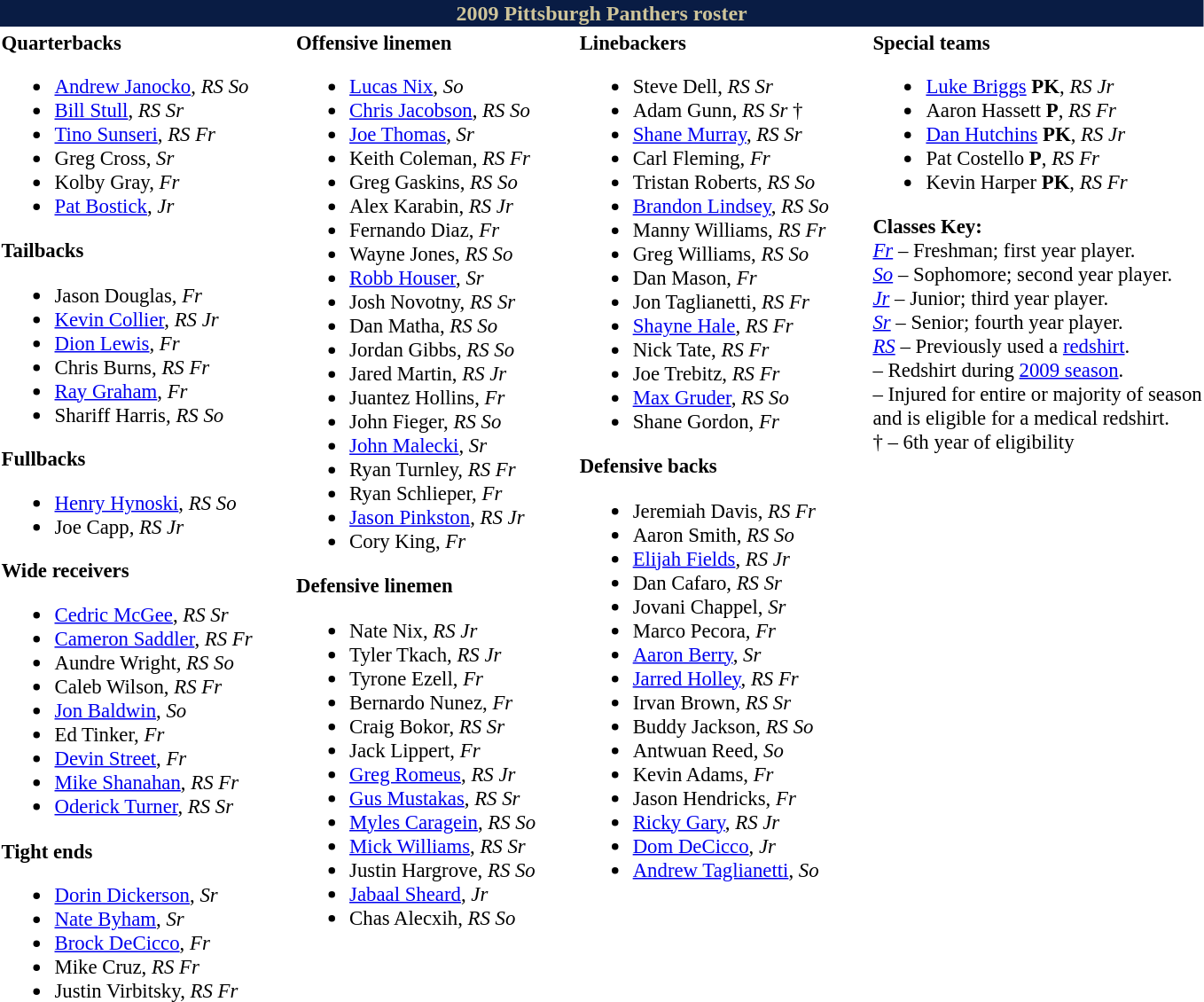<table class="toccolours" style="text-align: left;">
<tr>
<th colspan="7" style="background-color: #091c44; color:#cec499; text-align:center">2009 Pittsburgh Panthers roster</th>
</tr>
<tr>
<td style="font-size: 95%;" valign="top"><strong>Quarterbacks</strong><br><ul><li> <a href='#'>Andrew Janocko</a>, <em>RS So</em></li><li> <a href='#'>Bill Stull</a>, <em>RS Sr</em></li><li> <a href='#'>Tino Sunseri</a>, <em>RS Fr</em></li><li> Greg Cross,  <em>Sr</em></li><li>  Kolby Gray,  <em>Fr</em></li><li> <a href='#'>Pat Bostick</a>,  <em>Jr</em></li></ul><strong>Tailbacks</strong><ul><li> Jason Douglas,  <em>Fr</em></li><li> <a href='#'>Kevin Collier</a>, <em>RS Jr</em></li><li> <a href='#'>Dion Lewis</a>, <em>Fr</em></li><li> Chris Burns, <em>RS Fr</em></li><li> <a href='#'>Ray Graham</a>, <em>Fr</em></li><li> Shariff Harris, <em>RS So</em></li></ul><strong>Fullbacks</strong><ul><li> <a href='#'>Henry Hynoski</a>, <em>RS So</em></li><li> Joe Capp, <em>RS Jr</em></li></ul><strong>Wide receivers</strong><ul><li> <a href='#'>Cedric McGee</a>, <em>RS Sr</em></li><li> <a href='#'>Cameron Saddler</a>, <em>RS Fr</em></li><li> Aundre Wright, <em>RS So</em></li><li> Caleb Wilson, <em>RS Fr</em></li><li> <a href='#'>Jon Baldwin</a>, <em>So</em></li><li> Ed Tinker,  <em>Fr</em></li><li> <a href='#'>Devin Street</a>,  <em>Fr</em></li><li> <a href='#'>Mike Shanahan</a>, <em>RS Fr</em></li><li> <a href='#'>Oderick Turner</a>, <em>RS Sr</em></li></ul><strong>Tight ends</strong><ul><li> <a href='#'>Dorin Dickerson</a>, <em>Sr</em></li><li> <a href='#'>Nate Byham</a>, <em>Sr</em></li><li> <a href='#'>Brock DeCicco</a>,  <em>Fr</em></li><li> Mike Cruz, <em>RS Fr</em></li><li> Justin Virbitsky, <em>RS Fr</em></li></ul></td>
<td style="width: 25px;"></td>
<td style="font-size: 95%;" valign="top"><strong>Offensive linemen</strong><br><ul><li> <a href='#'>Lucas Nix</a>, <em>So</em></li><li> <a href='#'>Chris Jacobson</a>, <em>RS So</em></li><li> <a href='#'>Joe Thomas</a>, <em>Sr</em></li><li> Keith Coleman, <em>RS Fr</em></li><li> Greg Gaskins, <em>RS So</em></li><li> Alex Karabin, <em>RS Jr</em></li><li> Fernando Diaz,  <em>Fr</em></li><li> Wayne Jones, <em>RS So</em></li><li> <a href='#'>Robb Houser</a>, <em>Sr</em></li><li> Josh Novotny, <em>RS Sr</em></li><li> Dan Matha, <em>RS So</em></li><li> Jordan Gibbs, <em>RS So</em></li><li> Jared Martin, <em>RS Jr</em></li><li> Juantez Hollins,  <em>Fr</em></li><li> John Fieger, <em>RS So</em></li><li> <a href='#'>John Malecki</a>, <em>Sr</em></li><li> Ryan Turnley, <em>RS Fr</em></li><li> Ryan Schlieper,  <em>Fr</em></li><li> <a href='#'>Jason Pinkston</a>, <em>RS Jr</em></li><li> Cory King,  <em>Fr</em></li></ul><strong>Defensive linemen</strong><ul><li> Nate Nix, <em>RS Jr</em></li><li> Tyler Tkach, <em>RS Jr</em></li><li> Tyrone Ezell,  <em>Fr</em></li><li> Bernardo Nunez,  <em>Fr</em></li><li> Craig Bokor, <em>RS Sr</em></li><li> Jack Lippert,  <em>Fr</em></li><li> <a href='#'>Greg Romeus</a>, <em>RS Jr</em></li><li> <a href='#'>Gus Mustakas</a>, <em>RS Sr</em></li><li> <a href='#'>Myles Caragein</a>, <em>RS So</em></li><li> <a href='#'>Mick Williams</a>, <em>RS Sr</em></li><li> Justin Hargrove, <em>RS So</em></li><li> <a href='#'>Jabaal Sheard</a>, <em>Jr</em></li><li> Chas Alecxih, <em>RS So</em></li></ul></td>
<td style="width: 25px;"></td>
<td style="font-size: 95%;" valign="top"><strong>Linebackers</strong><br><ul><li> Steve Dell, <em>RS Sr</em></li><li> Adam Gunn, <em>RS Sr</em> †</li><li> <a href='#'>Shane Murray</a>, <em>RS Sr</em></li><li> Carl Fleming,  <em>Fr</em></li><li> Tristan Roberts, <em>RS So</em></li><li> <a href='#'>Brandon Lindsey</a>, <em>RS So</em></li><li> Manny Williams, <em>RS Fr</em></li><li> Greg Williams, <em>RS So</em></li><li> Dan Mason, <em>Fr</em></li><li> Jon Taglianetti, <em>RS Fr</em></li><li> <a href='#'>Shayne Hale</a>, <em>RS Fr</em></li><li> Nick Tate, <em>RS Fr</em></li><li> Joe Trebitz, <em>RS Fr</em></li><li> <a href='#'>Max Gruder</a>, <em>RS So</em></li><li> Shane Gordon,  <em>Fr</em></li></ul><strong>Defensive backs</strong><ul><li> Jeremiah Davis, <em>RS Fr</em></li><li> Aaron Smith, <em>RS So</em></li><li> <a href='#'>Elijah Fields</a>, <em>RS Jr</em></li><li> Dan Cafaro, <em>RS Sr</em></li><li> Jovani Chappel, <em>Sr</em></li><li> Marco Pecora,  <em>Fr</em></li><li> <a href='#'>Aaron Berry</a>, <em>Sr</em></li><li> <a href='#'>Jarred Holley</a>, <em>RS Fr</em></li><li> Irvan Brown, <em>RS Sr</em></li><li> Buddy Jackson, <em>RS So</em></li><li> Antwuan Reed, <em>So</em></li><li> Kevin Adams,  <em>Fr</em></li><li> Jason Hendricks,  <em>Fr</em></li><li> <a href='#'>Ricky Gary</a>, <em>RS Jr</em></li><li> <a href='#'>Dom DeCicco</a>, <em>Jr</em></li><li>  <a href='#'>Andrew Taglianetti</a>,  <em>So</em></li></ul></td>
<td style="width: 25px;"></td>
<td style="font-size: 95%;" valign="top"><strong>Special teams</strong><br><ul><li> <a href='#'>Luke Briggs</a> <strong>PK</strong>, <em>RS Jr</em></li><li> Aaron Hassett <strong>P</strong>, <em>RS Fr</em></li><li> <a href='#'>Dan Hutchins</a> <strong>PK</strong>, <em>RS Jr</em></li><li> Pat Costello <strong>P</strong>, <em>RS Fr</em></li><li> Kevin Harper <strong>PK</strong>, <em>RS Fr</em></li></ul><strong>Classes Key:</strong><br>
<em><a href='#'>Fr</a></em> – Freshman; first year player.<br>
<em><a href='#'>So</a></em> – Sophomore; second year player.<br>
<em><a href='#'>Jr</a></em> – Junior; third year player.<br>
<em><a href='#'>Sr</a></em> – Senior; fourth year player.<br>
<em><a href='#'>RS</a></em> – Previously used a <a href='#'>redshirt</a>.<br>
 – Redshirt during <a href='#'>2009 season</a>.<br>
 – Injured for entire or majority of season<br>and is eligible for a medical redshirt.<br>
† – 6th year of eligibility<br><span></span></td>
</tr>
</table>
